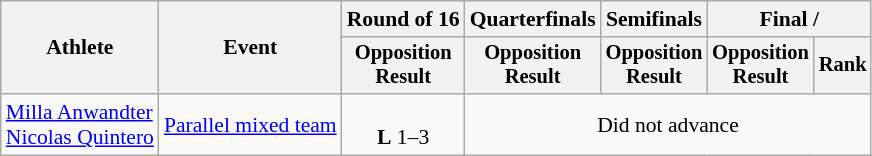<table class="wikitable" style="font-size:90%">
<tr>
<th rowspan="2">Athlete</th>
<th rowspan="2">Event</th>
<th>Round of 16</th>
<th>Quarterfinals</th>
<th>Semifinals</th>
<th colspan=2>Final / </th>
</tr>
<tr style="font-size:95%">
<th>Opposition<br>Result</th>
<th>Opposition<br>Result</th>
<th>Opposition<br>Result</th>
<th>Opposition<br>Result</th>
<th>Rank</th>
</tr>
<tr align=center>
<td align=left><a href='#'>Milla Anwandter</a><br><a href='#'>Nicolas Quintero</a></td>
<td align=left><a href='#'>Parallel mixed team</a></td>
<td><br><strong>L</strong> 1–3</td>
<td colspan=4>Did not advance</td>
</tr>
</table>
